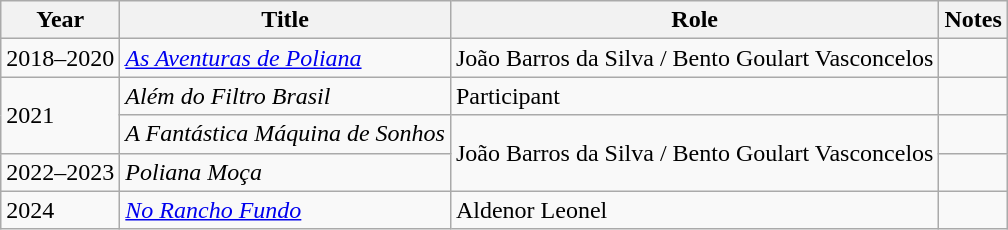<table class="wikitable">
<tr>
<th>Year</th>
<th>Title</th>
<th>Role</th>
<th>Notes</th>
</tr>
<tr>
<td rowspan="1">2018–2020</td>
<td><em><a href='#'>As Aventuras de Poliana</a></em></td>
<td>João Barros da Silva / Bento Goulart Vasconcelos</td>
<td></td>
</tr>
<tr>
<td rowspan="2">2021</td>
<td><em>Além do Filtro Brasil</em></td>
<td>Participant</td>
<td></td>
</tr>
<tr>
<td><em>A Fantástica Máquina de Sonhos</em></td>
<td rowspan="2">João Barros da Silva / Bento Goulart Vasconcelos</td>
<td></td>
</tr>
<tr>
<td>2022–2023</td>
<td><em>Poliana Moça</em></td>
<td></td>
</tr>
<tr>
<td>2024</td>
<td><em><a href='#'>No Rancho Fundo</a></em></td>
<td>Aldenor Leonel</td>
<td></td>
</tr>
</table>
